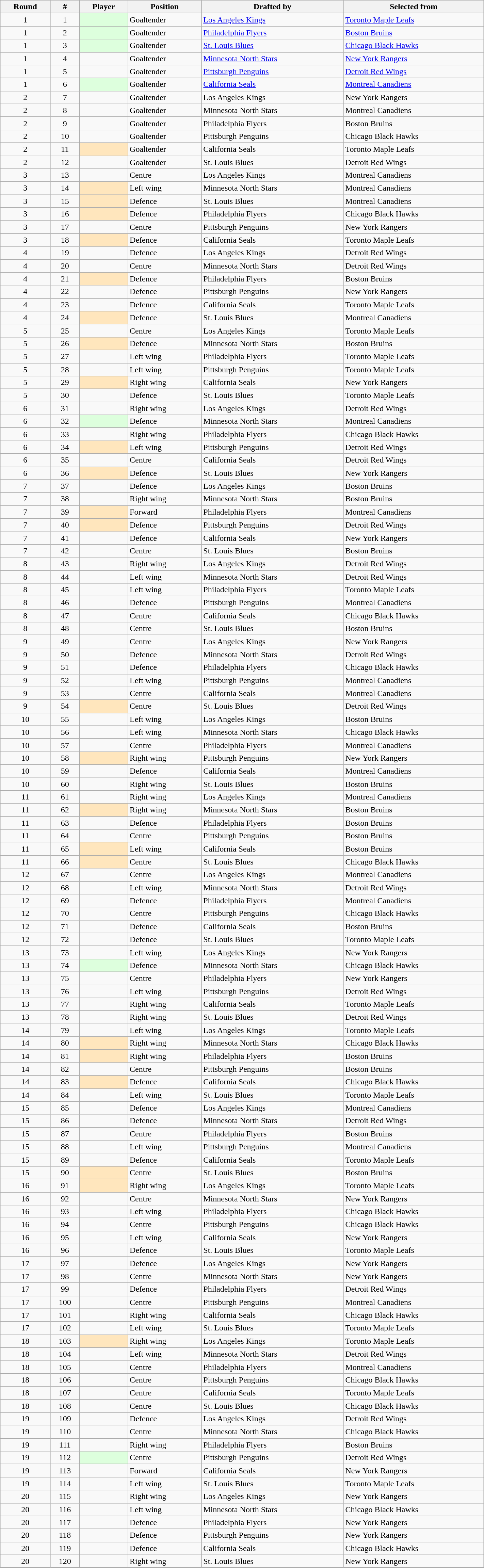<table class="wikitable sortable" width="75%">
<tr>
<th>Round</th>
<th>#</th>
<th>Player</th>
<th>Position</th>
<th>Drafted by</th>
<th>Selected from</th>
</tr>
<tr>
<td align=center>1</td>
<td align=center>1</td>
<td style="background-color:#DDFFDD"></td>
<td>Goaltender</td>
<td><a href='#'>Los Angeles Kings</a></td>
<td><a href='#'>Toronto Maple Leafs</a></td>
</tr>
<tr>
<td align=center>1</td>
<td align=center>2</td>
<td style="background-color:#DDFFDD"></td>
<td>Goaltender</td>
<td><a href='#'>Philadelphia Flyers</a></td>
<td><a href='#'>Boston Bruins</a></td>
</tr>
<tr>
<td align=center>1</td>
<td align=center>3</td>
<td style="background-color:#DDFFDD"></td>
<td>Goaltender</td>
<td><a href='#'>St. Louis Blues</a></td>
<td><a href='#'>Chicago Black Hawks</a></td>
</tr>
<tr>
<td align=center>1</td>
<td align=center>4</td>
<td></td>
<td>Goaltender</td>
<td><a href='#'>Minnesota North Stars</a></td>
<td><a href='#'>New York Rangers</a></td>
</tr>
<tr>
<td align=center>1</td>
<td align=center>5</td>
<td></td>
<td>Goaltender</td>
<td><a href='#'>Pittsburgh Penguins</a></td>
<td><a href='#'>Detroit Red Wings</a></td>
</tr>
<tr>
<td align=center>1</td>
<td align=center>6</td>
<td style="background-color:#DDFFDD"></td>
<td>Goaltender</td>
<td><a href='#'>California Seals</a></td>
<td><a href='#'>Montreal Canadiens</a></td>
</tr>
<tr>
<td align=center>2</td>
<td align=center>7</td>
<td></td>
<td>Goaltender</td>
<td>Los Angeles Kings</td>
<td>New York Rangers</td>
</tr>
<tr>
<td align=center>2</td>
<td align=center>8</td>
<td></td>
<td>Goaltender</td>
<td>Minnesota North Stars</td>
<td>Montreal Canadiens</td>
</tr>
<tr>
<td align=center>2</td>
<td align=center>9</td>
<td></td>
<td>Goaltender</td>
<td>Philadelphia Flyers</td>
<td>Boston Bruins</td>
</tr>
<tr>
<td align=center>2</td>
<td align=center>10</td>
<td></td>
<td>Goaltender</td>
<td>Pittsburgh Penguins</td>
<td>Chicago Black Hawks</td>
</tr>
<tr>
<td align=center>2</td>
<td align=center>11</td>
<td style="background-color:#FFE6BD"></td>
<td>Goaltender</td>
<td>California Seals</td>
<td>Toronto Maple Leafs</td>
</tr>
<tr>
<td align=center>2</td>
<td align=center>12</td>
<td></td>
<td>Goaltender</td>
<td>St. Louis Blues</td>
<td>Detroit Red Wings</td>
</tr>
<tr>
<td align=center>3</td>
<td align=center>13</td>
<td></td>
<td>Centre</td>
<td>Los Angeles Kings</td>
<td>Montreal Canadiens</td>
</tr>
<tr>
<td align=center>3</td>
<td align=center>14</td>
<td style="background-color:#FFE6BD"></td>
<td>Left wing</td>
<td>Minnesota North Stars</td>
<td>Montreal Canadiens</td>
</tr>
<tr>
<td align=center>3</td>
<td align=center>15</td>
<td style="background-color:#FFE6BD"></td>
<td>Defence</td>
<td>St. Louis Blues</td>
<td>Montreal Canadiens</td>
</tr>
<tr>
<td align=center>3</td>
<td align=center>16</td>
<td style="background-color:#FFE6BD"></td>
<td>Defence</td>
<td>Philadelphia Flyers</td>
<td>Chicago Black Hawks</td>
</tr>
<tr>
<td align=center>3</td>
<td align=center>17</td>
<td></td>
<td>Centre</td>
<td>Pittsburgh Penguins</td>
<td>New York Rangers</td>
</tr>
<tr>
<td align=center>3</td>
<td align=center>18</td>
<td style="background-color:#FFE6BD"></td>
<td>Defence</td>
<td>California Seals</td>
<td>Toronto Maple Leafs</td>
</tr>
<tr>
<td align=center>4</td>
<td align=center>19</td>
<td></td>
<td>Defence</td>
<td>Los Angeles Kings</td>
<td>Detroit Red Wings</td>
</tr>
<tr>
<td align=center>4</td>
<td align=center>20</td>
<td></td>
<td>Centre</td>
<td>Minnesota North Stars</td>
<td>Detroit Red Wings</td>
</tr>
<tr>
<td align=center>4</td>
<td align=center>21</td>
<td style="background-color:#FFE6BD"></td>
<td>Defence</td>
<td>Philadelphia Flyers</td>
<td>Boston Bruins</td>
</tr>
<tr>
<td align=center>4</td>
<td align=center>22</td>
<td></td>
<td>Defence</td>
<td>Pittsburgh Penguins</td>
<td>New York Rangers</td>
</tr>
<tr>
<td align=center>4</td>
<td align=center>23</td>
<td></td>
<td>Defence</td>
<td>California Seals</td>
<td>Toronto Maple Leafs</td>
</tr>
<tr>
<td align=center>4</td>
<td align=center>24</td>
<td style="background-color:#FFE6BD"></td>
<td>Defence</td>
<td>St. Louis Blues</td>
<td>Montreal Canadiens</td>
</tr>
<tr>
<td align=center>5</td>
<td align=center>25</td>
<td></td>
<td>Centre</td>
<td>Los Angeles Kings</td>
<td>Toronto Maple Leafs</td>
</tr>
<tr>
<td align=center>5</td>
<td align=center>26</td>
<td style="background-color:#FFE6BD"></td>
<td>Defence</td>
<td>Minnesota North Stars</td>
<td>Boston Bruins</td>
</tr>
<tr>
<td align=center>5</td>
<td align=center>27</td>
<td></td>
<td>Left wing</td>
<td>Philadelphia Flyers</td>
<td>Toronto Maple Leafs</td>
</tr>
<tr>
<td align=center>5</td>
<td align=center>28</td>
<td></td>
<td>Left wing</td>
<td>Pittsburgh Penguins</td>
<td>Toronto Maple Leafs</td>
</tr>
<tr>
<td align=center>5</td>
<td align=center>29</td>
<td style="background-color:#FFE6BD"></td>
<td>Right wing</td>
<td>California Seals</td>
<td>New York Rangers</td>
</tr>
<tr>
<td align=center>5</td>
<td align=center>30</td>
<td></td>
<td>Defence</td>
<td>St. Louis Blues</td>
<td>Toronto Maple Leafs</td>
</tr>
<tr>
<td align=center>6</td>
<td align=center>31</td>
<td></td>
<td>Right wing</td>
<td>Los Angeles Kings</td>
<td>Detroit Red Wings</td>
</tr>
<tr>
<td align=center>6</td>
<td align=center>32</td>
<td style="background-color:#DDFFDD"></td>
<td>Defence</td>
<td>Minnesota North Stars</td>
<td>Montreal Canadiens</td>
</tr>
<tr>
<td align=center>6</td>
<td align=center>33</td>
<td></td>
<td>Right wing</td>
<td>Philadelphia Flyers</td>
<td>Chicago Black Hawks</td>
</tr>
<tr>
<td align=center>6</td>
<td align=center>34</td>
<td style="background-color:#FFE6BD"></td>
<td>Left wing</td>
<td>Pittsburgh Penguins</td>
<td>Detroit Red Wings</td>
</tr>
<tr>
<td align=center>6</td>
<td align=center>35</td>
<td></td>
<td>Centre</td>
<td>California Seals</td>
<td>Detroit Red Wings</td>
</tr>
<tr>
<td align=center>6</td>
<td align=center>36</td>
<td style="background-color:#FFE6BD"></td>
<td>Defence</td>
<td>St. Louis Blues</td>
<td>New York Rangers</td>
</tr>
<tr>
<td align=center>7</td>
<td align=center>37</td>
<td></td>
<td>Defence</td>
<td>Los Angeles Kings</td>
<td>Boston Bruins</td>
</tr>
<tr>
<td align=center>7</td>
<td align=center>38</td>
<td></td>
<td>Right wing</td>
<td>Minnesota North Stars</td>
<td>Boston Bruins</td>
</tr>
<tr>
<td align=center>7</td>
<td align=center>39</td>
<td style="background-color:#FFE6BD"></td>
<td>Forward</td>
<td>Philadelphia Flyers</td>
<td>Montreal Canadiens</td>
</tr>
<tr>
<td align=center>7</td>
<td align=center>40</td>
<td style="background-color:#FFE6BD"></td>
<td>Defence</td>
<td>Pittsburgh Penguins</td>
<td>Detroit Red Wings</td>
</tr>
<tr>
<td align=center>7</td>
<td align=center>41</td>
<td></td>
<td>Defence</td>
<td>California Seals</td>
<td>New York Rangers</td>
</tr>
<tr>
<td align=center>7</td>
<td align=center>42</td>
<td></td>
<td>Centre</td>
<td>St. Louis Blues</td>
<td>Boston Bruins</td>
</tr>
<tr>
<td align=center>8</td>
<td align=center>43</td>
<td></td>
<td>Right wing</td>
<td>Los Angeles Kings</td>
<td>Detroit Red Wings</td>
</tr>
<tr>
<td align=center>8</td>
<td align=center>44</td>
<td></td>
<td>Left wing</td>
<td>Minnesota North Stars</td>
<td>Detroit Red Wings</td>
</tr>
<tr>
<td align=center>8</td>
<td align=center>45</td>
<td></td>
<td>Left wing</td>
<td>Philadelphia Flyers</td>
<td>Toronto Maple Leafs</td>
</tr>
<tr>
<td align=center>8</td>
<td align=center>46</td>
<td></td>
<td>Defence</td>
<td>Pittsburgh Penguins</td>
<td>Montreal Canadiens</td>
</tr>
<tr>
<td align=center>8</td>
<td align=center>47</td>
<td></td>
<td>Centre</td>
<td>California Seals</td>
<td>Chicago Black Hawks</td>
</tr>
<tr>
<td align=center>8</td>
<td align=center>48</td>
<td></td>
<td>Centre</td>
<td>St. Louis Blues</td>
<td>Boston Bruins</td>
</tr>
<tr>
<td align=center>9</td>
<td align=center>49</td>
<td></td>
<td>Centre</td>
<td>Los Angeles Kings</td>
<td>New York Rangers</td>
</tr>
<tr>
<td align=center>9</td>
<td align=center>50</td>
<td></td>
<td>Defence</td>
<td>Minnesota North Stars</td>
<td>Detroit Red Wings</td>
</tr>
<tr>
<td align=center>9</td>
<td align=center>51</td>
<td></td>
<td>Defence</td>
<td>Philadelphia Flyers</td>
<td>Chicago Black Hawks</td>
</tr>
<tr>
<td align=center>9</td>
<td align=center>52</td>
<td></td>
<td>Left wing</td>
<td>Pittsburgh Penguins</td>
<td>Montreal Canadiens</td>
</tr>
<tr>
<td align=center>9</td>
<td align=center>53</td>
<td></td>
<td>Centre</td>
<td>California Seals</td>
<td>Montreal Canadiens</td>
</tr>
<tr>
<td align=center>9</td>
<td align=center>54</td>
<td style="background-color:#FFE6BD"></td>
<td>Centre</td>
<td>St. Louis Blues</td>
<td>Detroit Red Wings</td>
</tr>
<tr>
<td align=center>10</td>
<td align=center>55</td>
<td></td>
<td>Left wing</td>
<td>Los Angeles Kings</td>
<td>Boston Bruins</td>
</tr>
<tr>
<td align=center>10</td>
<td align=center>56</td>
<td></td>
<td>Left wing</td>
<td>Minnesota North Stars</td>
<td>Chicago Black Hawks</td>
</tr>
<tr>
<td align=center>10</td>
<td align=center>57</td>
<td></td>
<td>Centre</td>
<td>Philadelphia Flyers</td>
<td>Montreal Canadiens</td>
</tr>
<tr>
<td align=center>10</td>
<td align=center>58</td>
<td style="background-color:#FFE6BD"></td>
<td>Right wing</td>
<td>Pittsburgh Penguins</td>
<td>New York Rangers</td>
</tr>
<tr>
<td align=center>10</td>
<td align=center>59</td>
<td></td>
<td>Defence</td>
<td>California Seals</td>
<td>Montreal Canadiens</td>
</tr>
<tr>
<td align=center>10</td>
<td align=center>60</td>
<td></td>
<td>Right wing</td>
<td>St. Louis Blues</td>
<td>Boston Bruins</td>
</tr>
<tr>
<td align=center>11</td>
<td align=center>61</td>
<td></td>
<td>Right wing</td>
<td>Los Angeles Kings</td>
<td>Montreal Canadiens</td>
</tr>
<tr>
<td align=center>11</td>
<td align=center>62</td>
<td style="background-color:#FFE6BD"></td>
<td>Right wing</td>
<td>Minnesota North Stars</td>
<td>Boston Bruins</td>
</tr>
<tr>
<td align=center>11</td>
<td align=center>63</td>
<td></td>
<td>Defence</td>
<td>Philadelphia Flyers</td>
<td>Boston Bruins</td>
</tr>
<tr>
<td align=center>11</td>
<td align=center>64</td>
<td></td>
<td>Centre</td>
<td>Pittsburgh Penguins</td>
<td>Boston Bruins</td>
</tr>
<tr>
<td align=center>11</td>
<td align=center>65</td>
<td style="background-color:#FFE6BD"></td>
<td>Left wing</td>
<td>California Seals</td>
<td>Boston Bruins</td>
</tr>
<tr>
<td align=center>11</td>
<td align=center>66</td>
<td style="background-color:#FFE6BD"></td>
<td>Centre</td>
<td>St. Louis Blues</td>
<td>Chicago Black Hawks</td>
</tr>
<tr>
<td align=center>12</td>
<td align=center>67</td>
<td></td>
<td>Centre</td>
<td>Los Angeles Kings</td>
<td>Montreal Canadiens</td>
</tr>
<tr>
<td align=center>12</td>
<td align=center>68</td>
<td></td>
<td>Left wing</td>
<td>Minnesota North Stars</td>
<td>Detroit Red Wings</td>
</tr>
<tr>
<td align=center>12</td>
<td align=center>69</td>
<td></td>
<td>Defence</td>
<td>Philadelphia Flyers</td>
<td>Montreal Canadiens</td>
</tr>
<tr>
<td align=center>12</td>
<td align=center>70</td>
<td></td>
<td>Centre</td>
<td>Pittsburgh Penguins</td>
<td>Chicago Black Hawks</td>
</tr>
<tr>
<td align=center>12</td>
<td align=center>71</td>
<td></td>
<td>Defence</td>
<td>California Seals</td>
<td>Boston Bruins</td>
</tr>
<tr>
<td align=center>12</td>
<td align=center>72</td>
<td></td>
<td>Defence</td>
<td>St. Louis Blues</td>
<td>Toronto Maple Leafs</td>
</tr>
<tr>
<td align=center>13</td>
<td align=center>73</td>
<td></td>
<td>Left wing</td>
<td>Los Angeles Kings</td>
<td>New York Rangers</td>
</tr>
<tr>
<td align=center>13</td>
<td align=center>74</td>
<td style="background-color:#DDFFDD"></td>
<td>Defence</td>
<td>Minnesota North Stars</td>
<td>Chicago Black Hawks</td>
</tr>
<tr>
<td align=center>13</td>
<td align=center>75</td>
<td></td>
<td>Centre</td>
<td>Philadelphia Flyers</td>
<td>New York Rangers</td>
</tr>
<tr>
<td align=center>13</td>
<td align=center>76</td>
<td></td>
<td>Left wing</td>
<td>Pittsburgh Penguins</td>
<td>Detroit Red Wings</td>
</tr>
<tr>
<td align=center>13</td>
<td align=center>77</td>
<td></td>
<td>Right wing</td>
<td>California Seals</td>
<td>Toronto Maple Leafs</td>
</tr>
<tr>
<td align=center>13</td>
<td align=center>78</td>
<td></td>
<td>Right wing</td>
<td>St. Louis Blues</td>
<td>Detroit Red Wings</td>
</tr>
<tr>
<td align=center>14</td>
<td align=center>79</td>
<td></td>
<td>Left wing</td>
<td>Los Angeles Kings</td>
<td>Toronto Maple Leafs</td>
</tr>
<tr>
<td align=center>14</td>
<td align=center>80</td>
<td style="background-color:#FFE6BD"></td>
<td>Right wing</td>
<td>Minnesota North Stars</td>
<td>Chicago Black Hawks</td>
</tr>
<tr>
<td align=center>14</td>
<td align=center>81</td>
<td style="background-color:#FFE6BD"></td>
<td>Right wing</td>
<td>Philadelphia Flyers</td>
<td>Boston Bruins</td>
</tr>
<tr>
<td align=center>14</td>
<td align=center>82</td>
<td></td>
<td>Centre</td>
<td>Pittsburgh Penguins</td>
<td>Boston Bruins</td>
</tr>
<tr>
<td align=center>14</td>
<td align=center>83</td>
<td style="background-color:#FFE6BD"></td>
<td>Defence</td>
<td>California Seals</td>
<td>Chicago Black Hawks</td>
</tr>
<tr>
<td align=center>14</td>
<td align=center>84</td>
<td></td>
<td>Left wing</td>
<td>St. Louis Blues</td>
<td>Toronto Maple Leafs</td>
</tr>
<tr>
<td align=center>15</td>
<td align=center>85</td>
<td></td>
<td>Defence</td>
<td>Los Angeles Kings</td>
<td>Montreal Canadiens</td>
</tr>
<tr>
<td align=center>15</td>
<td align=center>86</td>
<td></td>
<td>Defence</td>
<td>Minnesota North Stars</td>
<td>Detroit Red Wings</td>
</tr>
<tr>
<td align=center>15</td>
<td align=center>87</td>
<td></td>
<td>Centre</td>
<td>Philadelphia Flyers</td>
<td>Boston Bruins</td>
</tr>
<tr>
<td align=center>15</td>
<td align=center>88</td>
<td></td>
<td>Left wing</td>
<td>Pittsburgh Penguins</td>
<td>Montreal Canadiens</td>
</tr>
<tr>
<td align=center>15</td>
<td align=center>89</td>
<td></td>
<td>Defence</td>
<td>California Seals</td>
<td>Toronto Maple Leafs</td>
</tr>
<tr>
<td align=center>15</td>
<td align=center>90</td>
<td style="background-color:#FFE6BD"></td>
<td>Centre</td>
<td>St. Louis Blues</td>
<td>Boston Bruins</td>
</tr>
<tr>
<td align=center>16</td>
<td align=center>91</td>
<td style="background-color:#FFE6BD"></td>
<td>Right wing</td>
<td>Los Angeles Kings</td>
<td>Toronto Maple Leafs</td>
</tr>
<tr>
<td align=center>16</td>
<td align=center>92</td>
<td></td>
<td>Centre</td>
<td>Minnesota North Stars</td>
<td>New York Rangers</td>
</tr>
<tr>
<td align=center>16</td>
<td align=center>93</td>
<td></td>
<td>Left wing</td>
<td>Philadelphia Flyers</td>
<td>Chicago Black Hawks</td>
</tr>
<tr>
<td align=center>16</td>
<td align=center>94</td>
<td></td>
<td>Centre</td>
<td>Pittsburgh Penguins</td>
<td>Chicago Black Hawks</td>
</tr>
<tr>
<td align=center>16</td>
<td align=center>95</td>
<td></td>
<td>Left wing</td>
<td>California Seals</td>
<td>New York Rangers</td>
</tr>
<tr>
<td align=center>16</td>
<td align=center>96</td>
<td></td>
<td>Defence</td>
<td>St. Louis Blues</td>
<td>Toronto Maple Leafs</td>
</tr>
<tr>
<td align=center>17</td>
<td align=center>97</td>
<td></td>
<td>Defence</td>
<td>Los Angeles Kings</td>
<td>New York Rangers</td>
</tr>
<tr>
<td align=center>17</td>
<td align=center>98</td>
<td></td>
<td>Centre</td>
<td>Minnesota North Stars</td>
<td>New York Rangers</td>
</tr>
<tr>
<td align=center>17</td>
<td align=center>99</td>
<td></td>
<td>Defence</td>
<td>Philadelphia Flyers</td>
<td>Detroit Red Wings</td>
</tr>
<tr>
<td align=center>17</td>
<td align=center>100</td>
<td></td>
<td>Centre</td>
<td>Pittsburgh Penguins</td>
<td>Montreal Canadiens</td>
</tr>
<tr>
<td align=center>17</td>
<td align=center>101</td>
<td></td>
<td>Right wing</td>
<td>California Seals</td>
<td>Chicago Black Hawks</td>
</tr>
<tr>
<td align=center>17</td>
<td align=center>102</td>
<td></td>
<td>Left wing</td>
<td>St. Louis Blues</td>
<td>Toronto Maple Leafs</td>
</tr>
<tr>
<td align=center>18</td>
<td align=center>103</td>
<td style="background-color:#FFE6BD"></td>
<td>Right wing</td>
<td>Los Angeles Kings</td>
<td>Toronto Maple Leafs</td>
</tr>
<tr>
<td align=center>18</td>
<td align=center>104</td>
<td></td>
<td>Left wing</td>
<td>Minnesota North Stars</td>
<td>Detroit Red Wings</td>
</tr>
<tr>
<td align=center>18</td>
<td align=center>105</td>
<td></td>
<td>Centre</td>
<td>Philadelphia Flyers</td>
<td>Montreal Canadiens</td>
</tr>
<tr>
<td align=center>18</td>
<td align=center>106</td>
<td></td>
<td>Centre</td>
<td>Pittsburgh Penguins</td>
<td>Chicago Black Hawks</td>
</tr>
<tr>
<td align=center>18</td>
<td align=center>107</td>
<td></td>
<td>Centre</td>
<td>California Seals</td>
<td>Toronto Maple Leafs</td>
</tr>
<tr>
<td align=center>18</td>
<td align=center>108</td>
<td></td>
<td>Centre</td>
<td>St. Louis Blues</td>
<td>Chicago Black Hawks</td>
</tr>
<tr>
<td align=center>19</td>
<td align=center>109</td>
<td></td>
<td>Defence</td>
<td>Los Angeles Kings</td>
<td>Detroit Red Wings</td>
</tr>
<tr>
<td align=center>19</td>
<td align=center>110</td>
<td></td>
<td>Centre</td>
<td>Minnesota North Stars</td>
<td>Chicago Black Hawks</td>
</tr>
<tr>
<td align=center>19</td>
<td align=center>111</td>
<td></td>
<td>Right wing</td>
<td>Philadelphia Flyers</td>
<td>Boston Bruins</td>
</tr>
<tr>
<td align=center>19</td>
<td align=center>112</td>
<td style="background-color:#DDFFDD"></td>
<td>Centre</td>
<td>Pittsburgh Penguins</td>
<td>Detroit Red Wings</td>
</tr>
<tr>
<td align=center>19</td>
<td align=center>113</td>
<td></td>
<td>Forward</td>
<td>California Seals</td>
<td>New York Rangers</td>
</tr>
<tr>
<td align=center>19</td>
<td align=center>114</td>
<td></td>
<td>Left wing</td>
<td>St. Louis Blues</td>
<td>Toronto Maple Leafs</td>
</tr>
<tr>
<td align=center>20</td>
<td align=center>115</td>
<td></td>
<td>Right wing</td>
<td>Los Angeles Kings</td>
<td>New York Rangers</td>
</tr>
<tr>
<td align=center>20</td>
<td align=center>116</td>
<td></td>
<td>Left wing</td>
<td>Minnesota North Stars</td>
<td>Chicago Black Hawks</td>
</tr>
<tr>
<td align=center>20</td>
<td align=center>117</td>
<td></td>
<td>Defence</td>
<td>Philadelphia Flyers</td>
<td>New York Rangers</td>
</tr>
<tr>
<td align=center>20</td>
<td align=center>118</td>
<td></td>
<td>Defence</td>
<td>Pittsburgh Penguins</td>
<td>New York Rangers</td>
</tr>
<tr>
<td align=center>20</td>
<td align=center>119</td>
<td></td>
<td>Defence</td>
<td>California Seals</td>
<td>Chicago Black Hawks</td>
</tr>
<tr>
<td align=center>20</td>
<td align=center>120</td>
<td></td>
<td>Right wing</td>
<td>St. Louis Blues</td>
<td>New York Rangers</td>
</tr>
</table>
